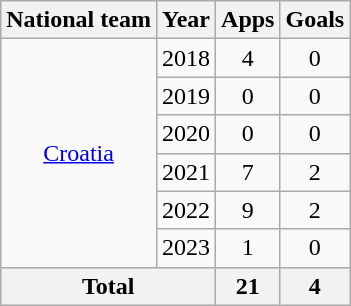<table class="wikitable" style="text-align:center">
<tr>
<th>National team</th>
<th>Year</th>
<th>Apps</th>
<th>Goals</th>
</tr>
<tr>
<td rowspan="6"><a href='#'>Croatia</a></td>
<td>2018</td>
<td>4</td>
<td>0</td>
</tr>
<tr>
<td>2019</td>
<td>0</td>
<td>0</td>
</tr>
<tr>
<td>2020</td>
<td>0</td>
<td>0</td>
</tr>
<tr>
<td>2021</td>
<td>7</td>
<td>2</td>
</tr>
<tr>
<td>2022</td>
<td>9</td>
<td>2</td>
</tr>
<tr>
<td>2023</td>
<td>1</td>
<td>0</td>
</tr>
<tr>
<th colspan="2">Total</th>
<th>21</th>
<th>4</th>
</tr>
</table>
